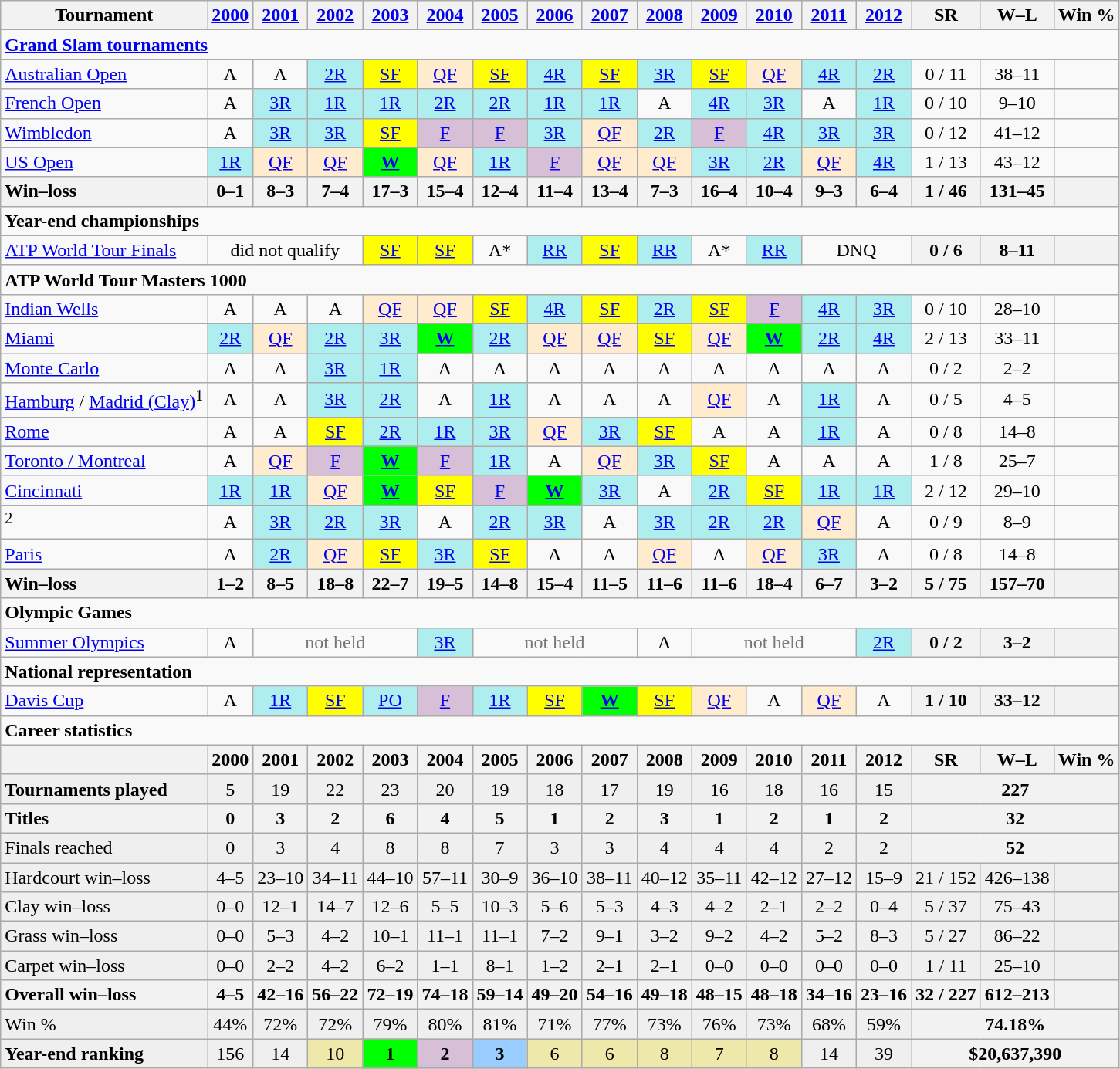<table class="nowrap wikitable" style=text-align:center>
<tr>
<th>Tournament</th>
<th><a href='#'>2000</a></th>
<th><a href='#'>2001</a></th>
<th><a href='#'>2002</a></th>
<th><a href='#'>2003</a></th>
<th><a href='#'>2004</a></th>
<th><a href='#'>2005</a></th>
<th><a href='#'>2006</a></th>
<th><a href='#'>2007</a></th>
<th><a href='#'>2008</a></th>
<th><a href='#'>2009</a></th>
<th><a href='#'>2010</a></th>
<th><a href='#'>2011</a></th>
<th><a href='#'>2012</a></th>
<th>SR</th>
<th>W–L</th>
<th>Win %</th>
</tr>
<tr>
<td colspan=20 align=left><strong><a href='#'>Grand Slam tournaments</a></strong></td>
</tr>
<tr>
<td align=left><a href='#'>Australian Open</a></td>
<td>A</td>
<td>A</td>
<td bgcolor=afeeee><a href='#'>2R</a></td>
<td bgcolor=yellow><a href='#'>SF</a></td>
<td bgcolor=ffebcd><a href='#'>QF</a></td>
<td bgcolor=yellow><a href='#'>SF</a></td>
<td bgcolor=afeeee><a href='#'>4R</a></td>
<td bgcolor=yellow><a href='#'>SF</a></td>
<td bgcolor=afeeee><a href='#'>3R</a></td>
<td bgcolor=yellow><a href='#'>SF</a></td>
<td bgcolor=ffebcd><a href='#'>QF</a></td>
<td bgcolor=afeeee><a href='#'>4R</a></td>
<td bgcolor=afeeee><a href='#'>2R</a></td>
<td>0 / 11</td>
<td>38–11</td>
<td></td>
</tr>
<tr>
<td align=left><a href='#'>French Open</a></td>
<td>A</td>
<td bgcolor=afeeee><a href='#'>3R</a></td>
<td bgcolor=afeeee><a href='#'>1R</a></td>
<td bgcolor=afeeee><a href='#'>1R</a></td>
<td bgcolor=afeeee><a href='#'>2R</a></td>
<td bgcolor=afeeee><a href='#'>2R</a></td>
<td bgcolor=afeeee><a href='#'>1R</a></td>
<td bgcolor=afeeee><a href='#'>1R</a></td>
<td>A</td>
<td bgcolor=afeeee><a href='#'>4R</a></td>
<td bgcolor=afeeee><a href='#'>3R</a></td>
<td>A</td>
<td bgcolor=afeeee><a href='#'>1R</a></td>
<td>0 / 10</td>
<td>9–10</td>
<td></td>
</tr>
<tr>
<td align=left><a href='#'>Wimbledon</a></td>
<td>A</td>
<td bgcolor=afeeee><a href='#'>3R</a></td>
<td bgcolor=afeeee><a href='#'>3R</a></td>
<td bgcolor=yellow><a href='#'>SF</a></td>
<td bgcolor=thistle><a href='#'>F</a></td>
<td bgcolor=thistle><a href='#'>F</a></td>
<td bgcolor=afeeee><a href='#'>3R</a></td>
<td bgcolor=ffebcd><a href='#'>QF</a></td>
<td bgcolor=afeeee><a href='#'>2R</a></td>
<td bgcolor=thistle><a href='#'>F</a></td>
<td bgcolor=afeeee><a href='#'>4R</a></td>
<td bgcolor=afeeee><a href='#'>3R</a></td>
<td bgcolor=afeeee><a href='#'>3R</a></td>
<td>0 / 12</td>
<td>41–12</td>
<td></td>
</tr>
<tr>
<td align=left><a href='#'>US Open</a></td>
<td bgcolor=afeeee><a href='#'>1R</a></td>
<td bgcolor=ffebcd><a href='#'>QF</a></td>
<td bgcolor=ffebcd><a href='#'>QF</a></td>
<td bgcolor=lime><a href='#'><strong>W</strong></a></td>
<td bgcolor=ffebcd><a href='#'>QF</a></td>
<td bgcolor=afeeee><a href='#'>1R</a></td>
<td bgcolor=thistle><a href='#'>F</a></td>
<td bgcolor=ffebcd><a href='#'>QF</a></td>
<td bgcolor=ffebcd><a href='#'>QF</a></td>
<td bgcolor=afeeee><a href='#'>3R</a></td>
<td bgcolor=afeeee><a href='#'>2R</a></td>
<td bgcolor=ffebcd><a href='#'>QF</a></td>
<td bgcolor=afeeee><a href='#'>4R</a></td>
<td>1 / 13</td>
<td>43–12</td>
<td></td>
</tr>
<tr>
<th style=text-align:left>Win–loss</th>
<th>0–1</th>
<th>8–3</th>
<th>7–4</th>
<th>17–3</th>
<th>15–4</th>
<th>12–4</th>
<th>11–4</th>
<th>13–4</th>
<th>7–3</th>
<th>16–4</th>
<th>10–4</th>
<th>9–3</th>
<th>6–4</th>
<th>1 / 46</th>
<th>131–45</th>
<th></th>
</tr>
<tr>
<td colspan=20 align=left><strong>Year-end championships</strong></td>
</tr>
<tr>
<td align=left><a href='#'>ATP World Tour Finals</a></td>
<td colspan=3>did not qualify</td>
<td bgcolor=yellow><a href='#'>SF</a></td>
<td bgcolor=yellow><a href='#'>SF</a></td>
<td>A*</td>
<td bgcolor=afeeee><a href='#'>RR</a></td>
<td bgcolor=yellow><a href='#'>SF</a></td>
<td bgcolor=afeeee><a href='#'>RR</a></td>
<td>A*</td>
<td bgcolor=afeeee><a href='#'>RR</a></td>
<td colspan=2>DNQ</td>
<th>0 / 6</th>
<th>8–11</th>
<th></th>
</tr>
<tr>
<td colspan=20 align=left><strong>ATP World Tour Masters 1000</strong></td>
</tr>
<tr>
<td align=left><a href='#'>Indian Wells</a></td>
<td>A</td>
<td>A</td>
<td>A</td>
<td bgcolor=ffebcd><a href='#'>QF</a></td>
<td bgcolor=ffebcd><a href='#'>QF</a></td>
<td bgcolor=yellow><a href='#'>SF</a></td>
<td bgcolor=afeeee><a href='#'>4R</a></td>
<td bgcolor=yellow><a href='#'>SF</a></td>
<td bgcolor=afeeee><a href='#'>2R</a></td>
<td bgcolor=yellow><a href='#'>SF</a></td>
<td bgcolor=thistle><a href='#'>F</a></td>
<td bgcolor=afeeee><a href='#'>4R</a></td>
<td bgcolor=afeeee><a href='#'>3R</a></td>
<td>0 / 10</td>
<td>28–10</td>
<td></td>
</tr>
<tr>
<td align=left><a href='#'>Miami</a></td>
<td bgcolor=afeeee><a href='#'>2R</a></td>
<td bgcolor=ffebcd><a href='#'>QF</a></td>
<td bgcolor=afeeee><a href='#'>2R</a></td>
<td bgcolor=afeeee><a href='#'>3R</a></td>
<td bgcolor=lime><a href='#'><strong>W</strong></a></td>
<td bgcolor=afeeee><a href='#'>2R</a></td>
<td bgcolor=ffebcd><a href='#'>QF</a></td>
<td bgcolor=ffebcd><a href='#'>QF</a></td>
<td bgcolor=yellow><a href='#'>SF</a></td>
<td bgcolor=ffebcd><a href='#'>QF</a></td>
<td bgcolor=lime><a href='#'><strong>W</strong></a></td>
<td bgcolor=afeeee><a href='#'>2R</a></td>
<td bgcolor=afeeee><a href='#'>4R</a></td>
<td>2 / 13</td>
<td>33–11</td>
<td></td>
</tr>
<tr>
<td align=left><a href='#'>Monte Carlo</a></td>
<td>A</td>
<td>A</td>
<td bgcolor=afeeee><a href='#'>3R</a></td>
<td bgcolor=afeeee><a href='#'>1R</a></td>
<td>A</td>
<td>A</td>
<td>A</td>
<td>A</td>
<td>A</td>
<td>A</td>
<td>A</td>
<td>A</td>
<td>A</td>
<td>0 / 2</td>
<td>2–2</td>
<td></td>
</tr>
<tr>
<td align=left><a href='#'>Hamburg</a> / <a href='#'>Madrid (Clay)</a><sup>1</sup></td>
<td>A</td>
<td>A</td>
<td bgcolor=afeeee><a href='#'>3R</a></td>
<td bgcolor=afeeee><a href='#'>2R</a></td>
<td>A</td>
<td bgcolor=afeeee><a href='#'>1R</a></td>
<td>A</td>
<td>A</td>
<td>A</td>
<td bgcolor=ffebcd><a href='#'>QF</a></td>
<td>A</td>
<td bgcolor=afeeee><a href='#'>1R</a></td>
<td>A</td>
<td>0 / 5</td>
<td>4–5</td>
<td></td>
</tr>
<tr>
<td align=left><a href='#'>Rome</a></td>
<td>A</td>
<td>A</td>
<td bgcolor=yellow><a href='#'>SF</a></td>
<td bgcolor=afeeee><a href='#'>2R</a></td>
<td bgcolor=afeeee><a href='#'>1R</a></td>
<td bgcolor=afeeee><a href='#'>3R</a></td>
<td bgcolor=ffebcd><a href='#'>QF</a></td>
<td bgcolor=afeeee><a href='#'>3R</a></td>
<td bgcolor=yellow><a href='#'>SF</a></td>
<td>A</td>
<td>A</td>
<td bgcolor=afeeee><a href='#'>1R</a></td>
<td>A</td>
<td>0 / 8</td>
<td>14–8</td>
<td></td>
</tr>
<tr>
<td align=left><a href='#'>Toronto / Montreal</a></td>
<td>A</td>
<td bgcolor=ffebcd><a href='#'>QF</a></td>
<td bgcolor=thistle><a href='#'>F</a></td>
<td bgcolor=lime><a href='#'><strong>W</strong></a></td>
<td bgcolor=thistle><a href='#'>F</a></td>
<td bgcolor=afeeee><a href='#'>1R</a></td>
<td>A</td>
<td bgcolor=ffebcd><a href='#'>QF</a></td>
<td bgcolor=afeeee><a href='#'>3R</a></td>
<td bgcolor=yellow><a href='#'>SF</a></td>
<td>A</td>
<td>A</td>
<td>A</td>
<td>1 / 8</td>
<td>25–7</td>
<td></td>
</tr>
<tr>
<td align=left><a href='#'>Cincinnati</a></td>
<td bgcolor=afeeee><a href='#'>1R</a></td>
<td bgcolor=afeeee><a href='#'>1R</a></td>
<td bgcolor=ffebcd><a href='#'>QF</a></td>
<td bgcolor=lime><a href='#'><strong>W</strong></a></td>
<td bgcolor=yellow><a href='#'>SF</a></td>
<td bgcolor=thistle><a href='#'>F</a></td>
<td bgcolor=lime><a href='#'><strong>W</strong></a></td>
<td bgcolor=afeeee><a href='#'>3R</a></td>
<td>A</td>
<td bgcolor=afeeee><a href='#'>2R</a></td>
<td bgcolor=yellow><a href='#'>SF</a></td>
<td bgcolor=afeeee><a href='#'>1R</a></td>
<td bgcolor=afeeee><a href='#'>1R</a></td>
<td>2 / 12</td>
<td>29–10</td>
<td></td>
</tr>
<tr>
<td align=left><sup>2</sup></td>
<td>A</td>
<td bgcolor=afeeee><a href='#'>3R</a></td>
<td bgcolor=afeeee><a href='#'>2R</a></td>
<td bgcolor=afeeee><a href='#'>3R</a></td>
<td>A</td>
<td bgcolor=afeeee><a href='#'>2R</a></td>
<td bgcolor=afeeee><a href='#'>3R</a></td>
<td>A</td>
<td bgcolor=afeeee><a href='#'>3R</a></td>
<td bgcolor=afeeee><a href='#'>2R</a></td>
<td bgcolor=afeeee><a href='#'>2R</a></td>
<td bgcolor=ffebcd><a href='#'>QF</a></td>
<td>A</td>
<td>0 / 9</td>
<td>8–9</td>
<td></td>
</tr>
<tr>
<td align=left><a href='#'>Paris</a></td>
<td>A</td>
<td bgcolor=afeeee><a href='#'>2R</a></td>
<td bgcolor=ffebcd><a href='#'>QF</a></td>
<td bgcolor=yellow><a href='#'>SF</a></td>
<td bgcolor=afeeee><a href='#'>3R</a></td>
<td bgcolor=yellow><a href='#'>SF</a></td>
<td>A</td>
<td>A</td>
<td bgcolor=ffebcd><a href='#'>QF</a></td>
<td>A</td>
<td bgcolor=ffebcd><a href='#'>QF</a></td>
<td bgcolor=afeeee><a href='#'>3R</a></td>
<td>A</td>
<td>0 / 8</td>
<td>14–8</td>
<td></td>
</tr>
<tr>
<th style=text-align:left>Win–loss</th>
<th>1–2</th>
<th>8–5</th>
<th>18–8</th>
<th>22–7</th>
<th>19–5</th>
<th>14–8</th>
<th>15–4</th>
<th>11–5</th>
<th>11–6</th>
<th>11–6</th>
<th>18–4</th>
<th>6–7</th>
<th>3–2</th>
<th>5 / 75</th>
<th>157–70</th>
<th></th>
</tr>
<tr>
<td colspan=20 align=left><strong>Olympic Games</strong></td>
</tr>
<tr>
<td align=left><a href='#'>Summer Olympics</a></td>
<td>A</td>
<td colspan=3 style=color:#767676>not held</td>
<td bgcolor=afeeee><a href='#'>3R</a></td>
<td colspan=3 style=color:#767676>not held</td>
<td>A</td>
<td colspan=3 style=color:#767676>not held</td>
<td bgcolor=afeeee><a href='#'>2R</a></td>
<th>0 / 2</th>
<th>3–2</th>
<th></th>
</tr>
<tr>
<td colspan=20 align=left><strong>National representation</strong></td>
</tr>
<tr>
<td align=left><a href='#'>Davis Cup</a></td>
<td>A</td>
<td bgcolor=afeeee><a href='#'>1R</a></td>
<td bgcolor=yellow><a href='#'>SF</a></td>
<td bgcolor=afeeee><a href='#'>PO</a></td>
<td bgcolor=thistle><a href='#'>F</a></td>
<td bgcolor=afeeee><a href='#'>1R</a></td>
<td bgcolor=yellow><a href='#'>SF</a></td>
<td bgcolor=lime><a href='#'><strong>W</strong></a></td>
<td bgcolor=yellow><a href='#'>SF</a></td>
<td bgcolor=blanchedalmond><a href='#'>QF</a></td>
<td>A</td>
<td bgcolor=blanchedalmond><a href='#'>QF</a></td>
<td>A</td>
<th>1 / 10</th>
<th>33–12</th>
<th></th>
</tr>
<tr>
<td colspan=20 align=left><strong>Career statistics</strong></td>
</tr>
<tr>
<th></th>
<th>2000</th>
<th>2001</th>
<th>2002</th>
<th>2003</th>
<th>2004</th>
<th>2005</th>
<th>2006</th>
<th>2007</th>
<th>2008</th>
<th>2009</th>
<th>2010</th>
<th>2011</th>
<th>2012</th>
<th>SR</th>
<th>W–L</th>
<th>Win %</th>
</tr>
<tr bgcolor=efefef>
<td align=left><strong>Tournaments played</strong></td>
<td>5</td>
<td>19</td>
<td>22</td>
<td>23</td>
<td>20</td>
<td>19</td>
<td>18</td>
<td>17</td>
<td>19</td>
<td>16</td>
<td>18</td>
<td>16</td>
<td>15</td>
<th colspan=3>227</th>
</tr>
<tr>
<th style=text-align:left>Titles</th>
<th>0</th>
<th>3</th>
<th>2</th>
<th>6</th>
<th>4</th>
<th>5</th>
<th>1</th>
<th>2</th>
<th>3</th>
<th>1</th>
<th>2</th>
<th>1</th>
<th>2</th>
<th colspan=3>32</th>
</tr>
<tr bgcolor=EFEFEF>
<td align=left>Finals reached</td>
<td>0</td>
<td>3</td>
<td>4</td>
<td>8</td>
<td>8</td>
<td>7</td>
<td>3</td>
<td>3</td>
<td>4</td>
<td>4</td>
<td>4</td>
<td>2</td>
<td>2</td>
<th colspan=3>52</th>
</tr>
<tr bgcolor=efefef>
<td align=left>Hardcourt win–loss</td>
<td>4–5</td>
<td>23–10</td>
<td>34–11</td>
<td>44–10</td>
<td>57–11</td>
<td>30–9</td>
<td>36–10</td>
<td>38–11</td>
<td>40–12</td>
<td>35–11</td>
<td>42–12</td>
<td>27–12</td>
<td>15–9</td>
<td>21 / 152</td>
<td>426–138</td>
<td></td>
</tr>
<tr bgcolor=efefef>
<td align=left>Clay win–loss</td>
<td>0–0</td>
<td>12–1</td>
<td>14–7</td>
<td>12–6</td>
<td>5–5</td>
<td>10–3</td>
<td>5–6</td>
<td>5–3</td>
<td>4–3</td>
<td>4–2</td>
<td>2–1</td>
<td>2–2</td>
<td>0–4</td>
<td>5 / 37</td>
<td>75–43</td>
<td></td>
</tr>
<tr bgcolor=efefef>
<td align=left>Grass win–loss</td>
<td>0–0</td>
<td>5–3</td>
<td>4–2</td>
<td>10–1</td>
<td>11–1</td>
<td>11–1</td>
<td>7–2</td>
<td>9–1</td>
<td>3–2</td>
<td>9–2</td>
<td>4–2</td>
<td>5–2</td>
<td>8–3</td>
<td>5 / 27</td>
<td>86–22</td>
<td></td>
</tr>
<tr bgcolor=efefef>
<td align=left>Carpet win–loss</td>
<td>0–0</td>
<td>2–2</td>
<td>4–2</td>
<td>6–2</td>
<td>1–1</td>
<td>8–1</td>
<td>1–2</td>
<td>2–1</td>
<td>2–1</td>
<td>0–0</td>
<td>0–0</td>
<td>0–0</td>
<td>0–0</td>
<td>1 / 11</td>
<td>25–10</td>
<td></td>
</tr>
<tr>
<th style=text-align:left>Overall win–loss</th>
<th>4–5</th>
<th>42–16</th>
<th>56–22</th>
<th>72–19</th>
<th>74–18</th>
<th>59–14</th>
<th>49–20</th>
<th>54–16</th>
<th>49–18</th>
<th>48–15</th>
<th>48–18</th>
<th>34–16</th>
<th>23–16</th>
<th>32 / 227</th>
<th>612–213</th>
<th></th>
</tr>
<tr bgcolor=efefef>
<td align=left>Win %</td>
<td>44%</td>
<td>72%</td>
<td>72%</td>
<td>79%</td>
<td>80%</td>
<td>81%</td>
<td>71%</td>
<td>77%</td>
<td>73%</td>
<td>76%</td>
<td>73%</td>
<td>68%</td>
<td>59%</td>
<th colspan=3>74.18%</th>
</tr>
<tr bgcolor=efefef>
<td align=left><strong>Year-end ranking</strong></td>
<td>156</td>
<td>14</td>
<td bgcolor=EEE8AA>10</td>
<td bgcolor=lime><strong>1</strong></td>
<td bgcolor=thistle><strong>2</strong></td>
<td bgcolor=99ccff><strong>3</strong></td>
<td bgcolor=EEE8AA>6</td>
<td bgcolor=EEE8AA>6</td>
<td bgcolor=EEE8AA>8</td>
<td bgcolor=EEE8AA>7</td>
<td bgcolor=EEE8AA>8</td>
<td>14</td>
<td>39</td>
<th colspan= 3>$20,637,390</th>
</tr>
</table>
